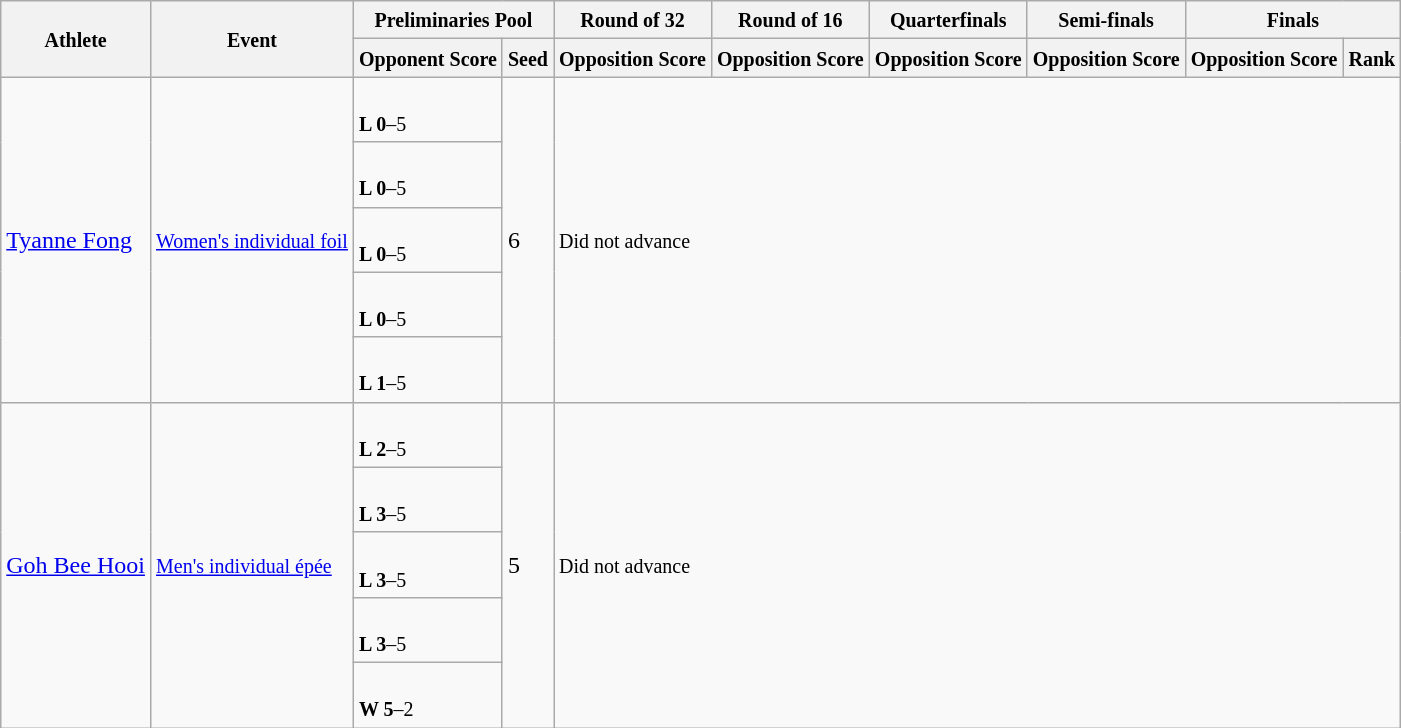<table class="wikitable">
<tr>
<th rowspan="2"><small>Athlete</small></th>
<th rowspan="2"><small>Event</small></th>
<th colspan="2"><small>Preliminaries Pool</small></th>
<th><small>Round of 32</small></th>
<th><small>Round of 16</small></th>
<th><small>Quarterfinals</small></th>
<th><small>Semi-finals</small></th>
<th colspan="2"><small>Finals</small></th>
</tr>
<tr>
<th><small>Opponent Score</small></th>
<th><small>Seed</small></th>
<th><small>Opposition Score</small></th>
<th><small>Opposition Score</small></th>
<th><small>Opposition Score</small></th>
<th><small>Opposition Score</small></th>
<th><small>Opposition Score</small></th>
<th><small>Rank</small></th>
</tr>
<tr>
<td rowspan="5"><a href='#'>Tyanne Fong</a></td>
<td rowspan="5"><small><a href='#'>Women's individual foil</a></small></td>
<td><small><br><strong>L 0</strong>–5</small></td>
<td rowspan="5">6</td>
<td colspan="6" rowspan="5"><small>Did not advance</small></td>
</tr>
<tr>
<td><small><br><strong>L 0</strong>–5</small></td>
</tr>
<tr>
<td><small><br><strong>L 0</strong>–5</small></td>
</tr>
<tr>
<td><small><br><strong>L 0</strong>–5</small></td>
</tr>
<tr>
<td><small><br><strong>L 1</strong>–5</small></td>
</tr>
<tr>
<td rowspan="5"><a href='#'>Goh Bee Hooi</a></td>
<td rowspan="5"><a href='#'><small>Men's individual épée</small></a></td>
<td><small><br><strong>L 2</strong>–5</small></td>
<td rowspan="5">5</td>
<td colspan="6" rowspan="5"><small>Did not advance</small></td>
</tr>
<tr>
<td><small><br><strong>L 3</strong>–5</small></td>
</tr>
<tr>
<td><small><br><strong>L 3</strong>–5</small></td>
</tr>
<tr>
<td><small><br><strong>L 3</strong>–5</small></td>
</tr>
<tr>
<td><small><br><strong>W 5</strong>–2</small></td>
</tr>
</table>
